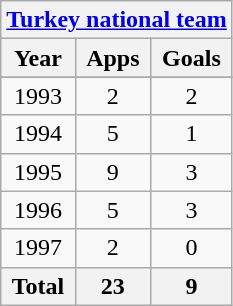<table class="wikitable" style="text-align:center">
<tr>
<th colspan=3><a href='#'>Turkey national team</a></th>
</tr>
<tr>
<th>Year</th>
<th>Apps</th>
<th>Goals</th>
</tr>
<tr>
</tr>
<tr>
<td>1993</td>
<td>2</td>
<td>2</td>
</tr>
<tr>
<td>1994</td>
<td>5</td>
<td>1</td>
</tr>
<tr>
<td>1995</td>
<td>9</td>
<td>3</td>
</tr>
<tr>
<td>1996</td>
<td>5</td>
<td>3</td>
</tr>
<tr>
<td>1997</td>
<td>2</td>
<td>0</td>
</tr>
<tr>
<th>Total</th>
<th>23</th>
<th>9</th>
</tr>
</table>
